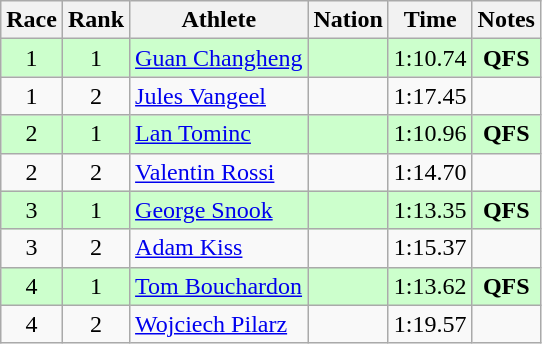<table class="wikitable sortable" style="text-align:center;">
<tr>
<th>Race</th>
<th>Rank</th>
<th>Athlete</th>
<th>Nation</th>
<th>Time</th>
<th>Notes</th>
</tr>
<tr bgcolor=ccffcc>
<td>1</td>
<td>1</td>
<td align=left><a href='#'>Guan Changheng</a></td>
<td align=left></td>
<td>1:10.74</td>
<td><strong>QFS</strong></td>
</tr>
<tr>
<td>1</td>
<td>2</td>
<td align=left><a href='#'>Jules Vangeel</a></td>
<td align=left></td>
<td>1:17.45</td>
<td></td>
</tr>
<tr bgcolor=ccffcc>
<td>2</td>
<td>1</td>
<td align=left><a href='#'>Lan Tominc</a></td>
<td align=left></td>
<td>1:10.96</td>
<td><strong>QFS</strong></td>
</tr>
<tr>
<td>2</td>
<td>2</td>
<td align=left><a href='#'>Valentin Rossi</a></td>
<td align=left></td>
<td>1:14.70</td>
<td></td>
</tr>
<tr bgcolor=ccffcc>
<td>3</td>
<td>1</td>
<td align=left><a href='#'>George Snook</a></td>
<td align=left></td>
<td>1:13.35</td>
<td><strong>QFS</strong></td>
</tr>
<tr>
<td>3</td>
<td>2</td>
<td align=left><a href='#'>Adam Kiss</a></td>
<td align=left></td>
<td>1:15.37</td>
<td></td>
</tr>
<tr bgcolor=ccffcc>
<td>4</td>
<td>1</td>
<td align=left><a href='#'>Tom Bouchardon</a></td>
<td align=left></td>
<td>1:13.62</td>
<td><strong>QFS</strong></td>
</tr>
<tr>
<td>4</td>
<td>2</td>
<td align=left><a href='#'>Wojciech Pilarz</a></td>
<td align=left></td>
<td>1:19.57</td>
<td></td>
</tr>
</table>
